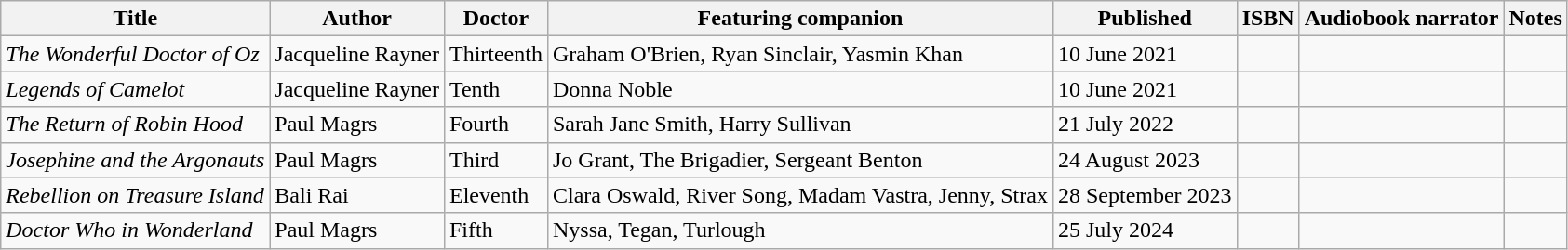<table class="wikitable">
<tr>
<th>Title</th>
<th>Author</th>
<th>Doctor</th>
<th>Featuring companion</th>
<th>Published</th>
<th>ISBN</th>
<th>Audiobook narrator</th>
<th>Notes</th>
</tr>
<tr>
<td><em>The Wonderful Doctor of Oz</em></td>
<td>Jacqueline Rayner</td>
<td>Thirteenth</td>
<td>Graham O'Brien, Ryan Sinclair, Yasmin Khan</td>
<td>10 June 2021</td>
<td></td>
<td></td>
<td></td>
</tr>
<tr>
<td><em>Legends of Camelot</em></td>
<td>Jacqueline Rayner</td>
<td>Tenth</td>
<td>Donna Noble</td>
<td>10 June 2021</td>
<td></td>
<td></td>
<td></td>
</tr>
<tr>
<td><em>The Return of Robin Hood</em></td>
<td>Paul Magrs</td>
<td>Fourth</td>
<td>Sarah Jane Smith, Harry Sullivan</td>
<td>21 July 2022</td>
<td></td>
<td></td>
<td></td>
</tr>
<tr>
<td><em>Josephine and the Argonauts</em></td>
<td>Paul Magrs</td>
<td>Third</td>
<td>Jo Grant, The Brigadier, Sergeant Benton</td>
<td>24 August 2023</td>
<td></td>
<td></td>
<td></td>
</tr>
<tr>
<td><em>Rebellion on Treasure Island</em></td>
<td>Bali Rai</td>
<td>Eleventh</td>
<td>Clara Oswald, River Song, Madam Vastra, Jenny, Strax</td>
<td>28 September 2023</td>
<td></td>
<td></td>
<td></td>
</tr>
<tr>
<td><em>Doctor Who in Wonderland</em></td>
<td>Paul Magrs</td>
<td>Fifth</td>
<td>Nyssa, Tegan, Turlough</td>
<td>25 July 2024</td>
<td></td>
<td></td>
<td></td>
</tr>
</table>
